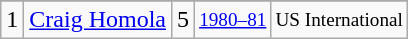<table class="wikitable">
<tr>
</tr>
<tr>
<td>1</td>
<td><a href='#'>Craig Homola</a></td>
<td>5</td>
<td style="font-size:80%;"><a href='#'>1980–81</a></td>
<td style="font-size:80%;">US International</td>
</tr>
</table>
